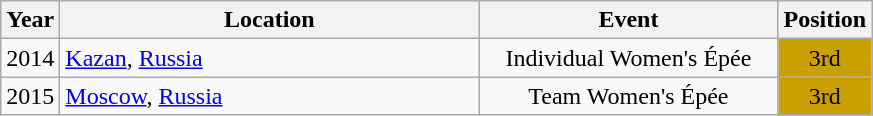<table class="wikitable" style="text-align:center;">
<tr>
<th>Year</th>
<th style="width:17em">Location</th>
<th style="width:12em">Event</th>
<th>Position</th>
</tr>
<tr>
<td>2014</td>
<td rowspan="1" align="left"> <a href='#'>Kazan</a>, <a href='#'>Russia</a></td>
<td>Individual Women's Épée</td>
<td bgcolor="caramel">3rd</td>
</tr>
<tr>
<td>2015</td>
<td rowspan="1" align="left"> <a href='#'>Moscow</a>, <a href='#'>Russia</a></td>
<td>Team Women's Épée</td>
<td bgcolor="caramel">3rd</td>
</tr>
</table>
